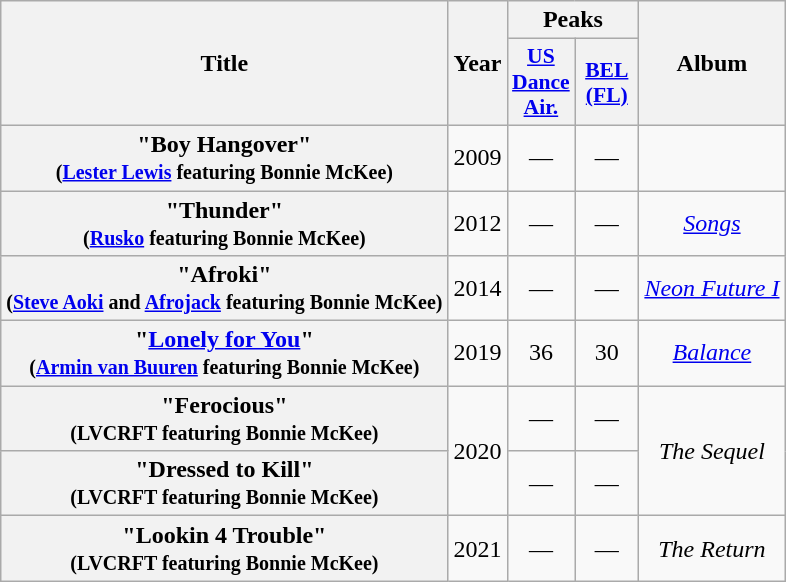<table class="wikitable plainrowheaders" style="text-align:center;"he>
<tr>
<th scope="col" rowspan="2">Title</th>
<th scope="col" rowspan="2">Year</th>
<th scope="col" colspan="2">Peaks</th>
<th scope="col" rowspan="2">Album</th>
</tr>
<tr>
<th scope="col" style="width:2.5em;font-size:90%;"><a href='#'>US<br>Dance<br>Air.</a><br></th>
<th scope="col" style="width:2.5em;font-size:90%;"><a href='#'>BEL<br>(FL)</a><br></th>
</tr>
<tr>
<th scope="row">"Boy Hangover" <br><small>(<a href='#'>Lester Lewis</a> featuring Bonnie McKee)</small></th>
<td>2009</td>
<td>—</td>
<td>—</td>
<td></td>
</tr>
<tr>
<th scope="row">"Thunder"<br><small>(<a href='#'>Rusko</a> featuring Bonnie McKee)</small></th>
<td>2012</td>
<td>—</td>
<td>—</td>
<td><em><a href='#'>Songs</a></em></td>
</tr>
<tr>
<th scope="row">"Afroki"<br><small>(<a href='#'>Steve Aoki</a> and <a href='#'>Afrojack</a> featuring Bonnie McKee)</small></th>
<td>2014</td>
<td>—</td>
<td>—</td>
<td><em><a href='#'>Neon Future I</a></em></td>
</tr>
<tr>
<th scope="row">"<a href='#'>Lonely for You</a>"<br><small>(<a href='#'>Armin van Buuren</a> featuring Bonnie McKee)</small></th>
<td>2019</td>
<td>36</td>
<td>30</td>
<td><em><a href='#'>Balance</a></em></td>
</tr>
<tr>
<th scope="row">"Ferocious"<br><small>(LVCRFT featuring Bonnie McKee)</small></th>
<td rowspan="2">2020</td>
<td>—</td>
<td>—</td>
<td rowspan="2"><em>The Sequel</em></td>
</tr>
<tr>
<th scope="row">"Dressed to Kill"<br><small>(LVCRFT featuring Bonnie McKee)</small></th>
<td>—</td>
<td>—</td>
</tr>
<tr>
<th scope="row">"Lookin 4 Trouble"<br><small>(LVCRFT featuring Bonnie McKee)</small></th>
<td>2021</td>
<td>—</td>
<td>—</td>
<td><em>The Return</em></td>
</tr>
</table>
